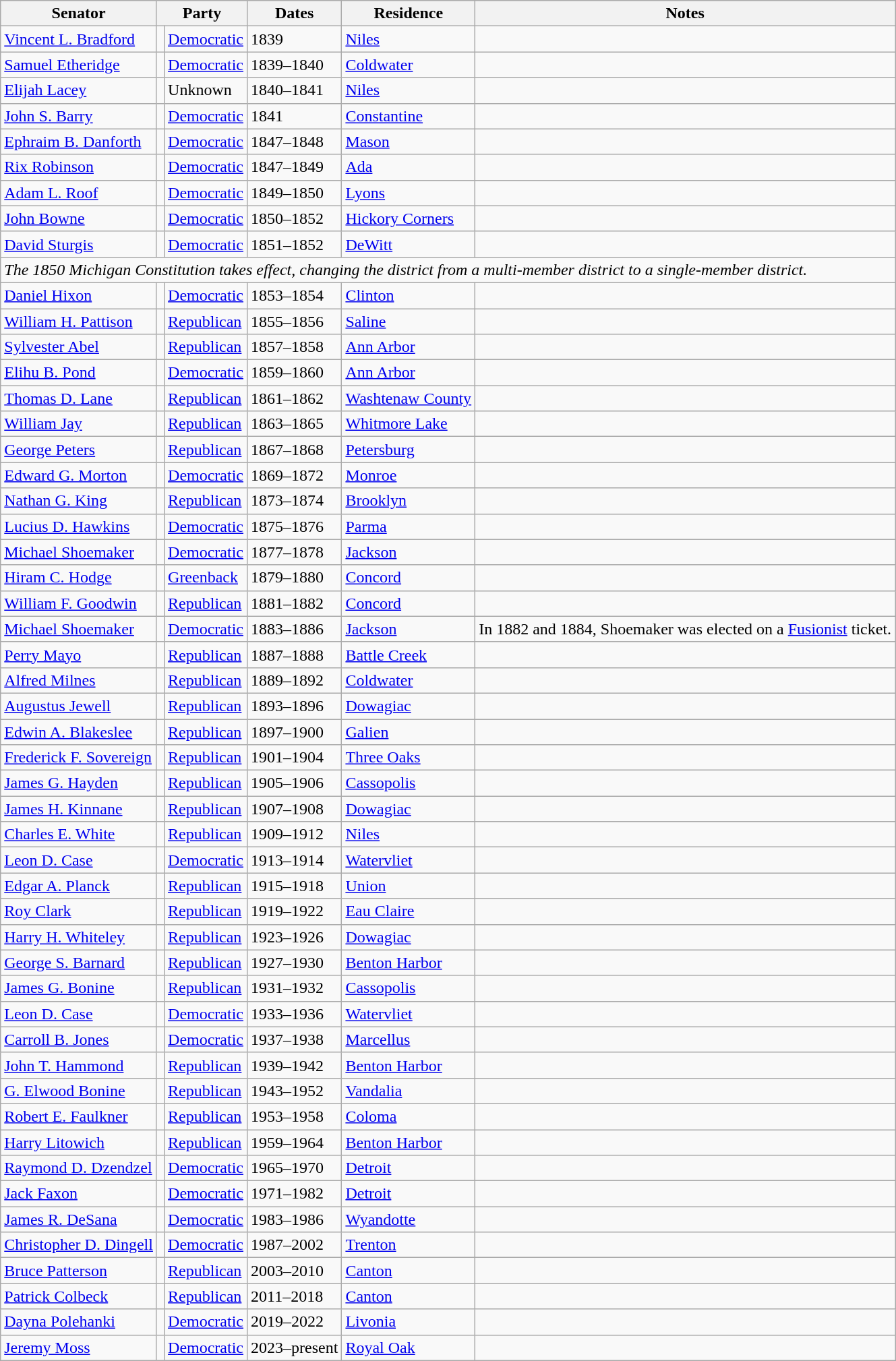<table class=wikitable>
<tr valign=bottom>
<th>Senator</th>
<th colspan="2">Party</th>
<th>Dates</th>
<th>Residence</th>
<th>Notes</th>
</tr>
<tr>
<td><a href='#'>Vincent L. Bradford</a></td>
<td bgcolor=></td>
<td><a href='#'>Democratic</a></td>
<td>1839</td>
<td><a href='#'>Niles</a></td>
<td></td>
</tr>
<tr>
<td><a href='#'>Samuel Etheridge</a></td>
<td bgcolor=></td>
<td><a href='#'>Democratic</a></td>
<td>1839–1840</td>
<td><a href='#'>Coldwater</a></td>
<td></td>
</tr>
<tr>
<td><a href='#'>Elijah Lacey</a></td>
<td bgcolor=></td>
<td>Unknown</td>
<td>1840–1841</td>
<td><a href='#'>Niles</a></td>
<td></td>
</tr>
<tr>
<td><a href='#'>John S. Barry</a></td>
<td bgcolor=></td>
<td><a href='#'>Democratic</a></td>
<td>1841</td>
<td><a href='#'>Constantine</a></td>
<td></td>
</tr>
<tr>
<td><a href='#'>Ephraim B. Danforth</a></td>
<td bgcolor=></td>
<td><a href='#'>Democratic</a></td>
<td>1847–1848</td>
<td><a href='#'>Mason</a></td>
<td></td>
</tr>
<tr>
<td><a href='#'>Rix Robinson</a></td>
<td bgcolor=></td>
<td><a href='#'>Democratic</a></td>
<td>1847–1849</td>
<td><a href='#'>Ada</a></td>
<td></td>
</tr>
<tr>
<td><a href='#'>Adam L. Roof</a></td>
<td bgcolor=></td>
<td><a href='#'>Democratic</a></td>
<td>1849–1850</td>
<td><a href='#'>Lyons</a></td>
<td></td>
</tr>
<tr>
<td><a href='#'>John Bowne</a></td>
<td bgcolor=></td>
<td><a href='#'>Democratic</a></td>
<td>1850–1852</td>
<td><a href='#'>Hickory Corners</a></td>
<td></td>
</tr>
<tr>
<td><a href='#'>David Sturgis</a></td>
<td bgcolor=></td>
<td><a href='#'>Democratic</a></td>
<td>1851–1852</td>
<td><a href='#'>DeWitt</a></td>
<td></td>
</tr>
<tr>
<td colspan=6><em>The 1850 Michigan Constitution takes effect, changing the district from a multi-member district to a single-member district.</em></td>
</tr>
<tr>
<td><a href='#'>Daniel Hixon</a></td>
<td bgcolor=></td>
<td><a href='#'>Democratic</a></td>
<td>1853–1854</td>
<td><a href='#'>Clinton</a></td>
<td></td>
</tr>
<tr>
<td><a href='#'>William H. Pattison</a></td>
<td bgcolor=></td>
<td><a href='#'>Republican</a></td>
<td>1855–1856</td>
<td><a href='#'>Saline</a></td>
<td></td>
</tr>
<tr>
<td><a href='#'>Sylvester Abel</a></td>
<td bgcolor=></td>
<td><a href='#'>Republican</a></td>
<td>1857–1858</td>
<td><a href='#'>Ann Arbor</a></td>
<td></td>
</tr>
<tr>
<td><a href='#'>Elihu B. Pond</a></td>
<td bgcolor=></td>
<td><a href='#'>Democratic</a></td>
<td>1859–1860</td>
<td><a href='#'>Ann Arbor</a></td>
<td></td>
</tr>
<tr>
<td><a href='#'>Thomas D. Lane</a></td>
<td bgcolor=></td>
<td><a href='#'>Republican</a></td>
<td>1861–1862</td>
<td><a href='#'>Washtenaw County</a></td>
<td></td>
</tr>
<tr>
<td><a href='#'>William Jay</a></td>
<td bgcolor=></td>
<td><a href='#'>Republican</a></td>
<td>1863–1865</td>
<td><a href='#'>Whitmore Lake</a></td>
<td></td>
</tr>
<tr>
<td><a href='#'>George Peters</a></td>
<td bgcolor=></td>
<td><a href='#'>Republican</a></td>
<td>1867–1868</td>
<td><a href='#'>Petersburg</a></td>
<td></td>
</tr>
<tr>
<td><a href='#'>Edward G. Morton</a></td>
<td bgcolor=></td>
<td><a href='#'>Democratic</a></td>
<td>1869–1872</td>
<td><a href='#'>Monroe</a></td>
<td></td>
</tr>
<tr>
<td><a href='#'>Nathan G. King</a></td>
<td bgcolor=></td>
<td><a href='#'>Republican</a></td>
<td>1873–1874</td>
<td><a href='#'>Brooklyn</a></td>
<td></td>
</tr>
<tr>
<td><a href='#'>Lucius D. Hawkins</a></td>
<td bgcolor=></td>
<td><a href='#'>Democratic</a></td>
<td>1875–1876</td>
<td><a href='#'>Parma</a></td>
<td></td>
</tr>
<tr>
<td><a href='#'>Michael Shoemaker</a></td>
<td bgcolor=></td>
<td><a href='#'>Democratic</a></td>
<td>1877–1878</td>
<td><a href='#'>Jackson</a></td>
<td></td>
</tr>
<tr>
<td><a href='#'>Hiram C. Hodge</a></td>
<td bgcolor=></td>
<td><a href='#'>Greenback</a></td>
<td>1879–1880</td>
<td><a href='#'>Concord</a></td>
<td></td>
</tr>
<tr>
<td><a href='#'>William F. Goodwin</a></td>
<td bgcolor=></td>
<td><a href='#'>Republican</a></td>
<td>1881–1882</td>
<td><a href='#'>Concord</a></td>
<td></td>
</tr>
<tr>
<td><a href='#'>Michael Shoemaker</a></td>
<td bgcolor=></td>
<td><a href='#'>Democratic</a></td>
<td>1883–1886</td>
<td><a href='#'>Jackson</a></td>
<td>In 1882 and 1884, Shoemaker was elected on a <a href='#'>Fusionist</a> ticket.</td>
</tr>
<tr>
<td><a href='#'>Perry Mayo</a></td>
<td bgcolor=></td>
<td><a href='#'>Republican</a></td>
<td>1887–1888</td>
<td><a href='#'>Battle Creek</a></td>
<td></td>
</tr>
<tr>
<td><a href='#'>Alfred Milnes</a></td>
<td bgcolor=></td>
<td><a href='#'>Republican</a></td>
<td>1889–1892</td>
<td><a href='#'>Coldwater</a></td>
<td></td>
</tr>
<tr>
<td><a href='#'>Augustus Jewell</a></td>
<td bgcolor=></td>
<td><a href='#'>Republican</a></td>
<td>1893–1896</td>
<td><a href='#'>Dowagiac</a></td>
<td></td>
</tr>
<tr>
<td><a href='#'>Edwin A. Blakeslee</a></td>
<td bgcolor=></td>
<td><a href='#'>Republican</a></td>
<td>1897–1900</td>
<td><a href='#'>Galien</a></td>
<td></td>
</tr>
<tr>
<td><a href='#'>Frederick F. Sovereign</a></td>
<td bgcolor=></td>
<td><a href='#'>Republican</a></td>
<td>1901–1904</td>
<td><a href='#'>Three Oaks</a></td>
<td></td>
</tr>
<tr>
<td><a href='#'>James G. Hayden</a></td>
<td bgcolor=></td>
<td><a href='#'>Republican</a></td>
<td>1905–1906</td>
<td><a href='#'>Cassopolis</a></td>
<td></td>
</tr>
<tr>
<td><a href='#'>James H. Kinnane</a></td>
<td bgcolor=></td>
<td><a href='#'>Republican</a></td>
<td>1907–1908</td>
<td><a href='#'>Dowagiac</a></td>
<td></td>
</tr>
<tr>
<td><a href='#'>Charles E. White</a></td>
<td bgcolor=></td>
<td><a href='#'>Republican</a></td>
<td>1909–1912</td>
<td><a href='#'>Niles</a></td>
<td></td>
</tr>
<tr>
<td><a href='#'>Leon D. Case</a></td>
<td bgcolor=></td>
<td><a href='#'>Democratic</a></td>
<td>1913–1914</td>
<td><a href='#'>Watervliet</a></td>
<td></td>
</tr>
<tr>
<td><a href='#'>Edgar A. Planck</a></td>
<td bgcolor=></td>
<td><a href='#'>Republican</a></td>
<td>1915–1918</td>
<td><a href='#'>Union</a></td>
<td></td>
</tr>
<tr>
<td><a href='#'>Roy Clark</a></td>
<td bgcolor=></td>
<td><a href='#'>Republican</a></td>
<td>1919–1922</td>
<td><a href='#'>Eau Claire</a></td>
<td></td>
</tr>
<tr>
<td><a href='#'>Harry H. Whiteley</a></td>
<td bgcolor=></td>
<td><a href='#'>Republican</a></td>
<td>1923–1926</td>
<td><a href='#'>Dowagiac</a></td>
<td></td>
</tr>
<tr>
<td><a href='#'>George S. Barnard</a></td>
<td bgcolor=></td>
<td><a href='#'>Republican</a></td>
<td>1927–1930</td>
<td><a href='#'>Benton Harbor</a></td>
<td></td>
</tr>
<tr>
<td><a href='#'>James G. Bonine</a></td>
<td bgcolor=></td>
<td><a href='#'>Republican</a></td>
<td>1931–1932</td>
<td><a href='#'>Cassopolis</a></td>
<td></td>
</tr>
<tr>
<td><a href='#'>Leon D. Case</a></td>
<td bgcolor=></td>
<td><a href='#'>Democratic</a></td>
<td>1933–1936</td>
<td><a href='#'>Watervliet</a></td>
<td></td>
</tr>
<tr>
<td><a href='#'>Carroll B. Jones</a></td>
<td bgcolor=></td>
<td><a href='#'>Democratic</a></td>
<td>1937–1938</td>
<td><a href='#'>Marcellus</a></td>
<td></td>
</tr>
<tr>
<td><a href='#'>John T. Hammond</a></td>
<td bgcolor=></td>
<td><a href='#'>Republican</a></td>
<td>1939–1942</td>
<td><a href='#'>Benton Harbor</a></td>
<td></td>
</tr>
<tr>
<td><a href='#'>G. Elwood Bonine</a></td>
<td bgcolor=></td>
<td><a href='#'>Republican</a></td>
<td>1943–1952</td>
<td><a href='#'>Vandalia</a></td>
<td></td>
</tr>
<tr>
<td><a href='#'>Robert E. Faulkner</a></td>
<td bgcolor=></td>
<td><a href='#'>Republican</a></td>
<td>1953–1958</td>
<td><a href='#'>Coloma</a></td>
<td></td>
</tr>
<tr>
<td><a href='#'>Harry Litowich</a></td>
<td bgcolor=></td>
<td><a href='#'>Republican</a></td>
<td>1959–1964</td>
<td><a href='#'>Benton Harbor</a></td>
<td></td>
</tr>
<tr>
<td><a href='#'>Raymond D. Dzendzel</a></td>
<td bgcolor=></td>
<td><a href='#'>Democratic</a></td>
<td>1965–1970</td>
<td><a href='#'>Detroit</a></td>
<td></td>
</tr>
<tr>
<td><a href='#'>Jack Faxon</a></td>
<td bgcolor=></td>
<td><a href='#'>Democratic</a></td>
<td>1971–1982</td>
<td><a href='#'>Detroit</a></td>
<td></td>
</tr>
<tr>
<td><a href='#'>James R. DeSana</a></td>
<td bgcolor=></td>
<td><a href='#'>Democratic</a></td>
<td>1983–1986</td>
<td><a href='#'>Wyandotte</a></td>
<td></td>
</tr>
<tr>
<td><a href='#'>Christopher D. Dingell</a></td>
<td bgcolor=></td>
<td><a href='#'>Democratic</a></td>
<td>1987–2002</td>
<td><a href='#'>Trenton</a></td>
<td></td>
</tr>
<tr>
<td><a href='#'>Bruce Patterson</a></td>
<td bgcolor=></td>
<td><a href='#'>Republican</a></td>
<td>2003–2010</td>
<td><a href='#'>Canton</a></td>
<td></td>
</tr>
<tr>
<td><a href='#'>Patrick Colbeck</a></td>
<td bgcolor=></td>
<td><a href='#'>Republican</a></td>
<td>2011–2018</td>
<td><a href='#'>Canton</a></td>
<td></td>
</tr>
<tr>
<td><a href='#'>Dayna Polehanki</a></td>
<td bgcolor=></td>
<td><a href='#'>Democratic</a></td>
<td>2019–2022</td>
<td><a href='#'>Livonia</a></td>
<td></td>
</tr>
<tr>
<td><a href='#'>Jeremy Moss</a></td>
<td bgcolor=></td>
<td><a href='#'>Democratic</a></td>
<td>2023–present</td>
<td><a href='#'>Royal Oak</a></td>
<td></td>
</tr>
</table>
